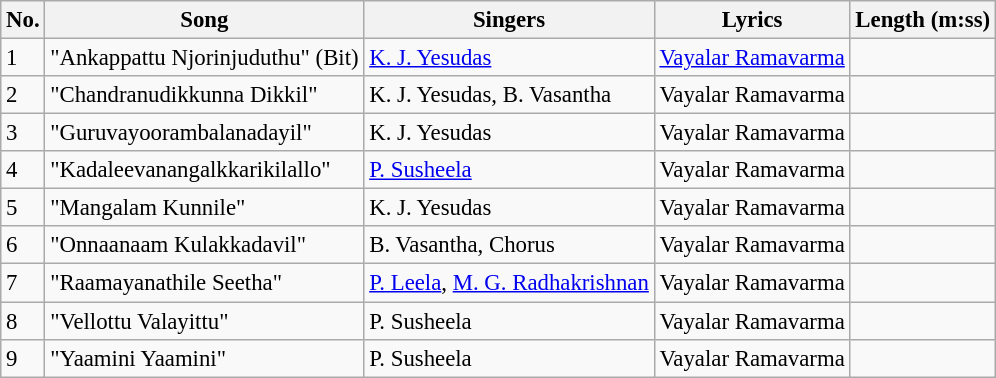<table class="wikitable" style="font-size:95%;">
<tr>
<th>No.</th>
<th>Song</th>
<th>Singers</th>
<th>Lyrics</th>
<th>Length (m:ss)</th>
</tr>
<tr>
<td>1</td>
<td>"Ankappattu Njorinjuduthu" (Bit)</td>
<td><a href='#'>K. J. Yesudas</a></td>
<td><a href='#'>Vayalar Ramavarma</a></td>
<td></td>
</tr>
<tr>
<td>2</td>
<td>"Chandranudikkunna Dikkil"</td>
<td>K. J. Yesudas, B. Vasantha</td>
<td>Vayalar Ramavarma</td>
<td></td>
</tr>
<tr>
<td>3</td>
<td>"Guruvayoorambalanadayil"</td>
<td>K. J. Yesudas</td>
<td>Vayalar Ramavarma</td>
<td></td>
</tr>
<tr>
<td>4</td>
<td>"Kadaleevanangalkkarikilallo"</td>
<td><a href='#'>P. Susheela</a></td>
<td>Vayalar Ramavarma</td>
<td></td>
</tr>
<tr>
<td>5</td>
<td>"Mangalam Kunnile"</td>
<td>K. J. Yesudas</td>
<td>Vayalar Ramavarma</td>
<td></td>
</tr>
<tr>
<td>6</td>
<td>"Onnaanaam Kulakkadavil"</td>
<td>B. Vasantha, Chorus</td>
<td>Vayalar Ramavarma</td>
<td></td>
</tr>
<tr>
<td>7</td>
<td>"Raamayanathile Seetha"</td>
<td><a href='#'>P. Leela</a>, <a href='#'>M. G. Radhakrishnan</a></td>
<td>Vayalar Ramavarma</td>
<td></td>
</tr>
<tr>
<td>8</td>
<td>"Vellottu Valayittu"</td>
<td>P. Susheela</td>
<td>Vayalar Ramavarma</td>
<td></td>
</tr>
<tr>
<td>9</td>
<td>"Yaamini Yaamini"</td>
<td>P. Susheela</td>
<td>Vayalar Ramavarma</td>
<td></td>
</tr>
</table>
